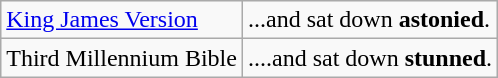<table class="wikitable">
<tr>
<td><a href='#'>King James Version</a></td>
<td>...and sat down <strong>astonied</strong>.</td>
</tr>
<tr>
<td>Third Millennium Bible</td>
<td>....and sat down <strong>stunned</strong>.</td>
</tr>
</table>
